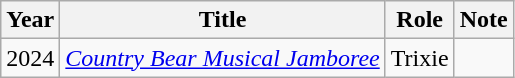<table class="wikitable sortable">
<tr>
<th>Year</th>
<th>Title</th>
<th>Role</th>
<th>Note</th>
</tr>
<tr>
<td>2024</td>
<td><em><a href='#'>Country Bear Musical Jamboree</a></em></td>
<td>Trixie</td>
<td></td>
</tr>
</table>
